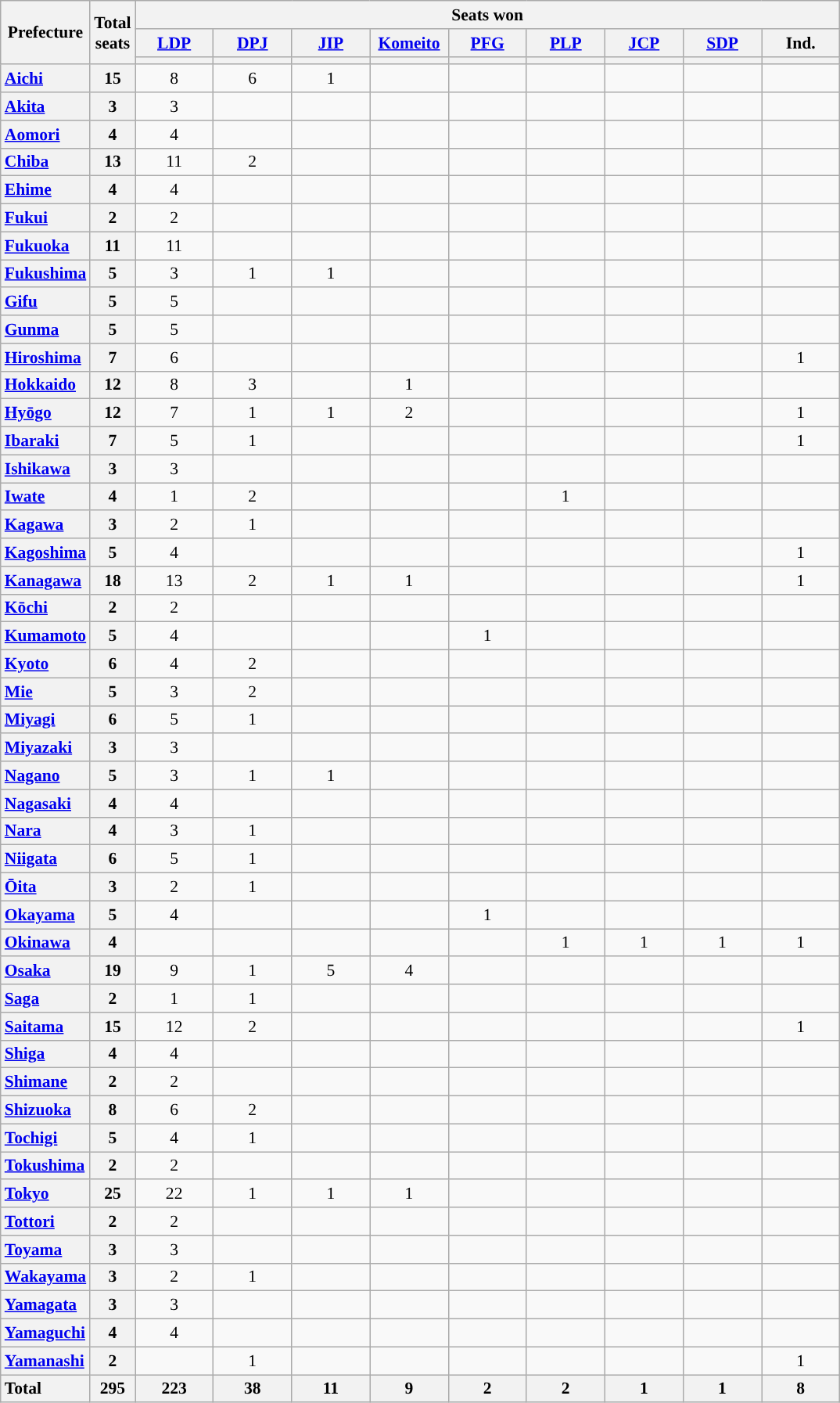<table class="wikitable" style="text-align:center; font-size: 0.9em;">
<tr>
<th rowspan="3">Prefecture</th>
<th rowspan="3">Total<br>seats</th>
<th colspan="9">Seats won</th>
</tr>
<tr>
<th class="unsortable" style="width:60px;"><a href='#'>LDP</a></th>
<th class="unsortable" style="width:60px;"><a href='#'>DPJ</a></th>
<th class="unsortable" style="width:60px;"><a href='#'>JIP</a></th>
<th class="unsortable" style="width:60px;"><a href='#'>Komeito</a></th>
<th class="unsortable" style="width:60px;"><a href='#'>PFG</a></th>
<th class="unsortable" style="width:60px;"><a href='#'>PLP</a></th>
<th class="unsortable" style="width:60px;"><a href='#'>JCP</a></th>
<th class="unsortable" style="width:60px;"><a href='#'>SDP</a></th>
<th class="unsortable" style="width:60px;">Ind.</th>
</tr>
<tr>
<th style="background:"></th>
<th style="background:"></th>
<th style="background:"></th>
<th style="background:"></th>
<th style="background:"></th>
<th style="background:"></th>
<th style="background:"></th>
<th style="background:"></th>
<th style="background:"></th>
</tr>
<tr>
<th style="text-align: left;"><a href='#'>Aichi</a></th>
<th>15</th>
<td>8</td>
<td>6</td>
<td>1</td>
<td></td>
<td></td>
<td></td>
<td></td>
<td></td>
<td></td>
</tr>
<tr>
<th style="text-align: left;"><a href='#'>Akita</a></th>
<th>3</th>
<td>3</td>
<td></td>
<td></td>
<td></td>
<td></td>
<td></td>
<td></td>
<td></td>
<td></td>
</tr>
<tr>
<th style="text-align: left;"><a href='#'>Aomori</a></th>
<th>4</th>
<td>4</td>
<td></td>
<td></td>
<td></td>
<td></td>
<td></td>
<td></td>
<td></td>
<td></td>
</tr>
<tr>
<th style="text-align: left;"><a href='#'>Chiba</a></th>
<th>13</th>
<td>11</td>
<td>2</td>
<td></td>
<td></td>
<td></td>
<td></td>
<td></td>
<td></td>
<td></td>
</tr>
<tr>
<th style="text-align: left;"><a href='#'>Ehime</a></th>
<th>4</th>
<td>4</td>
<td></td>
<td></td>
<td></td>
<td></td>
<td></td>
<td></td>
<td></td>
<td></td>
</tr>
<tr>
<th style="text-align: left;"><a href='#'>Fukui</a></th>
<th>2</th>
<td>2</td>
<td></td>
<td></td>
<td></td>
<td></td>
<td></td>
<td></td>
<td></td>
<td></td>
</tr>
<tr>
<th style="text-align: left;"><a href='#'>Fukuoka</a></th>
<th>11</th>
<td>11</td>
<td></td>
<td></td>
<td></td>
<td></td>
<td></td>
<td></td>
<td></td>
<td></td>
</tr>
<tr>
<th style="text-align: left;"><a href='#'>Fukushima</a></th>
<th>5</th>
<td>3</td>
<td>1</td>
<td>1</td>
<td></td>
<td></td>
<td></td>
<td></td>
<td></td>
<td></td>
</tr>
<tr>
<th style="text-align: left;"><a href='#'>Gifu</a></th>
<th>5</th>
<td>5</td>
<td></td>
<td></td>
<td></td>
<td></td>
<td></td>
<td></td>
<td></td>
<td></td>
</tr>
<tr>
<th style="text-align: left;"><a href='#'>Gunma</a></th>
<th>5</th>
<td>5</td>
<td></td>
<td></td>
<td></td>
<td></td>
<td></td>
<td></td>
<td></td>
<td></td>
</tr>
<tr>
<th style="text-align: left;"><a href='#'>Hiroshima</a></th>
<th>7</th>
<td>6</td>
<td></td>
<td></td>
<td></td>
<td></td>
<td></td>
<td></td>
<td></td>
<td>1</td>
</tr>
<tr>
<th style="text-align: left;"><a href='#'>Hokkaido</a></th>
<th>12</th>
<td>8</td>
<td>3</td>
<td></td>
<td>1</td>
<td></td>
<td></td>
<td></td>
<td></td>
<td></td>
</tr>
<tr>
<th style="text-align: left;"><a href='#'>Hyōgo</a></th>
<th>12</th>
<td>7</td>
<td>1</td>
<td>1</td>
<td>2</td>
<td></td>
<td></td>
<td></td>
<td></td>
<td>1</td>
</tr>
<tr>
<th style="text-align: left;"><a href='#'>Ibaraki</a></th>
<th>7</th>
<td>5</td>
<td>1</td>
<td></td>
<td></td>
<td></td>
<td></td>
<td></td>
<td></td>
<td>1</td>
</tr>
<tr>
<th style="text-align: left;"><a href='#'>Ishikawa</a></th>
<th>3</th>
<td>3</td>
<td></td>
<td></td>
<td></td>
<td></td>
<td></td>
<td></td>
<td></td>
<td></td>
</tr>
<tr>
<th style="text-align: left;"><a href='#'>Iwate</a></th>
<th>4</th>
<td>1</td>
<td>2</td>
<td></td>
<td></td>
<td></td>
<td>1</td>
<td></td>
<td></td>
<td></td>
</tr>
<tr>
<th style="text-align: left;"><a href='#'>Kagawa</a></th>
<th>3</th>
<td>2</td>
<td>1</td>
<td></td>
<td></td>
<td></td>
<td></td>
<td></td>
<td></td>
<td></td>
</tr>
<tr>
<th style="text-align: left;"><a href='#'>Kagoshima</a></th>
<th>5</th>
<td>4</td>
<td></td>
<td></td>
<td></td>
<td></td>
<td></td>
<td></td>
<td></td>
<td>1</td>
</tr>
<tr>
<th style="text-align: left;"><a href='#'>Kanagawa</a></th>
<th>18</th>
<td>13</td>
<td>2</td>
<td>1</td>
<td>1</td>
<td></td>
<td></td>
<td></td>
<td></td>
<td>1</td>
</tr>
<tr>
<th style="text-align: left;"><a href='#'>Kōchi</a></th>
<th>2</th>
<td>2</td>
<td></td>
<td></td>
<td></td>
<td></td>
<td></td>
<td></td>
<td></td>
<td></td>
</tr>
<tr>
<th style="text-align: left;"><a href='#'>Kumamoto</a></th>
<th>5</th>
<td>4</td>
<td></td>
<td></td>
<td></td>
<td>1</td>
<td></td>
<td></td>
<td></td>
<td></td>
</tr>
<tr>
<th style="text-align: left;"><a href='#'>Kyoto</a></th>
<th>6</th>
<td>4</td>
<td>2</td>
<td></td>
<td></td>
<td></td>
<td></td>
<td></td>
<td></td>
<td></td>
</tr>
<tr>
<th style="text-align: left;"><a href='#'>Mie</a></th>
<th>5</th>
<td>3</td>
<td>2</td>
<td></td>
<td></td>
<td></td>
<td></td>
<td></td>
<td></td>
<td></td>
</tr>
<tr>
<th style="text-align: left;"><a href='#'>Miyagi</a></th>
<th>6</th>
<td>5</td>
<td>1</td>
<td></td>
<td></td>
<td></td>
<td></td>
<td></td>
<td></td>
<td></td>
</tr>
<tr>
<th style="text-align: left;"><a href='#'>Miyazaki</a></th>
<th>3</th>
<td>3</td>
<td></td>
<td></td>
<td></td>
<td></td>
<td></td>
<td></td>
<td></td>
<td></td>
</tr>
<tr>
<th style="text-align: left;"><a href='#'>Nagano</a></th>
<th>5</th>
<td>3</td>
<td>1</td>
<td>1</td>
<td></td>
<td></td>
<td></td>
<td></td>
<td></td>
<td></td>
</tr>
<tr>
<th style="text-align: left;"><a href='#'>Nagasaki</a></th>
<th>4</th>
<td>4</td>
<td></td>
<td></td>
<td></td>
<td></td>
<td></td>
<td></td>
<td></td>
<td></td>
</tr>
<tr>
<th style="text-align: left;"><a href='#'>Nara</a></th>
<th>4</th>
<td>3</td>
<td>1</td>
<td></td>
<td></td>
<td></td>
<td></td>
<td></td>
<td></td>
<td></td>
</tr>
<tr>
<th style="text-align: left;"><a href='#'>Niigata</a></th>
<th>6</th>
<td>5</td>
<td>1</td>
<td></td>
<td></td>
<td></td>
<td></td>
<td></td>
<td></td>
<td></td>
</tr>
<tr>
<th style="text-align: left;"><a href='#'>Ōita</a></th>
<th>3</th>
<td>2</td>
<td>1</td>
<td></td>
<td></td>
<td></td>
<td></td>
<td></td>
<td></td>
<td></td>
</tr>
<tr>
<th style="text-align: left;"><a href='#'>Okayama</a></th>
<th>5</th>
<td>4</td>
<td></td>
<td></td>
<td></td>
<td>1</td>
<td></td>
<td></td>
<td></td>
<td></td>
</tr>
<tr>
<th style="text-align: left;"><a href='#'>Okinawa</a></th>
<th>4</th>
<td></td>
<td></td>
<td></td>
<td></td>
<td></td>
<td>1</td>
<td>1</td>
<td>1</td>
<td>1</td>
</tr>
<tr>
<th style="text-align: left;"><a href='#'>Osaka</a></th>
<th>19</th>
<td>9</td>
<td>1</td>
<td>5</td>
<td>4</td>
<td></td>
<td></td>
<td></td>
<td></td>
<td></td>
</tr>
<tr>
<th style="text-align: left;"><a href='#'>Saga</a></th>
<th>2</th>
<td>1</td>
<td>1</td>
<td></td>
<td></td>
<td></td>
<td></td>
<td></td>
<td></td>
<td></td>
</tr>
<tr>
<th style="text-align: left;"><a href='#'>Saitama</a></th>
<th>15</th>
<td>12</td>
<td>2</td>
<td></td>
<td></td>
<td></td>
<td></td>
<td></td>
<td></td>
<td>1</td>
</tr>
<tr>
<th style="text-align: left;"><a href='#'>Shiga</a></th>
<th>4</th>
<td>4</td>
<td></td>
<td></td>
<td></td>
<td></td>
<td></td>
<td></td>
<td></td>
<td></td>
</tr>
<tr>
<th style="text-align: left;"><a href='#'>Shimane</a></th>
<th>2</th>
<td>2</td>
<td></td>
<td></td>
<td></td>
<td></td>
<td></td>
<td></td>
<td></td>
<td></td>
</tr>
<tr>
<th style="text-align: left;"><a href='#'>Shizuoka</a></th>
<th>8</th>
<td>6</td>
<td>2</td>
<td></td>
<td></td>
<td></td>
<td></td>
<td></td>
<td></td>
<td></td>
</tr>
<tr>
<th style="text-align: left;"><a href='#'>Tochigi</a></th>
<th>5</th>
<td>4</td>
<td>1</td>
<td></td>
<td></td>
<td></td>
<td></td>
<td></td>
<td></td>
<td></td>
</tr>
<tr>
<th style="text-align: left;"><a href='#'>Tokushima</a></th>
<th>2</th>
<td>2</td>
<td></td>
<td></td>
<td></td>
<td></td>
<td></td>
<td></td>
<td></td>
<td></td>
</tr>
<tr>
<th style="text-align: left;"><a href='#'>Tokyo</a></th>
<th>25</th>
<td>22</td>
<td>1</td>
<td>1</td>
<td>1</td>
<td></td>
<td></td>
<td></td>
<td></td>
<td></td>
</tr>
<tr>
<th style="text-align: left;"><a href='#'>Tottori</a></th>
<th>2</th>
<td>2</td>
<td></td>
<td></td>
<td></td>
<td></td>
<td></td>
<td></td>
<td></td>
<td></td>
</tr>
<tr>
<th style="text-align: left;"><a href='#'>Toyama</a></th>
<th>3</th>
<td>3</td>
<td></td>
<td></td>
<td></td>
<td></td>
<td></td>
<td></td>
<td></td>
<td></td>
</tr>
<tr>
<th style="text-align: left;"><a href='#'>Wakayama</a></th>
<th>3</th>
<td>2</td>
<td>1</td>
<td></td>
<td></td>
<td></td>
<td></td>
<td></td>
<td></td>
<td></td>
</tr>
<tr>
<th style="text-align: left;"><a href='#'>Yamagata</a></th>
<th>3</th>
<td>3</td>
<td></td>
<td></td>
<td></td>
<td></td>
<td></td>
<td></td>
<td></td>
<td></td>
</tr>
<tr>
<th style="text-align: left;"><a href='#'>Yamaguchi</a></th>
<th>4</th>
<td>4</td>
<td></td>
<td></td>
<td></td>
<td></td>
<td></td>
<td></td>
<td></td>
<td></td>
</tr>
<tr>
<th style="text-align: left;"><a href='#'>Yamanashi</a></th>
<th>2</th>
<td></td>
<td>1</td>
<td></td>
<td></td>
<td></td>
<td></td>
<td></td>
<td></td>
<td>1</td>
</tr>
<tr class="sortbottom">
<th style="text-align: left;">Total</th>
<th>295</th>
<th>223</th>
<th>38</th>
<th>11</th>
<th>9</th>
<th>2</th>
<th>2</th>
<th>1</th>
<th>1</th>
<th>8</th>
</tr>
</table>
